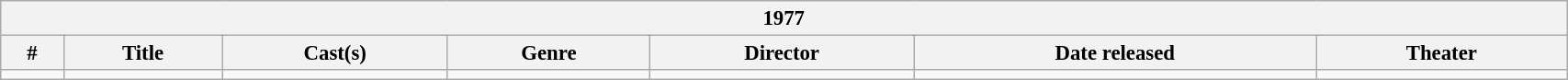<table class="wikitable"  style="width: 90%; font-size: 95%;">
<tr>
<th colspan="7">1977</th>
</tr>
<tr>
<th>#</th>
<th>Title</th>
<th>Cast(s)</th>
<th>Genre</th>
<th>Director</th>
<th>Date released</th>
<th>Theater</th>
</tr>
<tr>
<td></td>
<td></td>
<td></td>
<td></td>
<td></td>
<td></td>
<td></td>
</tr>
</table>
